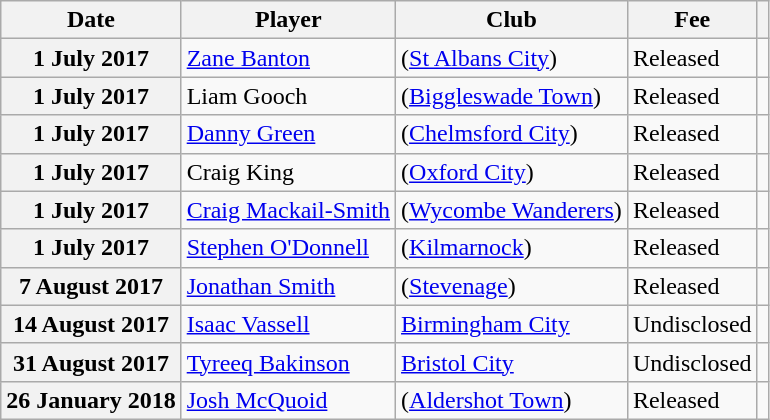<table class="wikitable plainrowheaders">
<tr>
<th scope=col>Date</th>
<th scope=col>Player</th>
<th scope=col>Club</th>
<th scope=col>Fee</th>
<th scope=col class=unsortable></th>
</tr>
<tr>
<th scope=row>1 July 2017</th>
<td><a href='#'>Zane Banton</a></td>
<td>(<a href='#'>St Albans City</a>)</td>
<td>Released</td>
<td style="text-align:center;"></td>
</tr>
<tr>
<th scope=row>1 July 2017</th>
<td>Liam Gooch</td>
<td>(<a href='#'>Biggleswade Town</a>)</td>
<td>Released</td>
<td style="text-align:center;"></td>
</tr>
<tr>
<th scope=row>1 July 2017</th>
<td><a href='#'>Danny Green</a></td>
<td>(<a href='#'>Chelmsford City</a>)</td>
<td>Released</td>
<td style="text-align:center;"></td>
</tr>
<tr>
<th scope=row>1 July 2017</th>
<td>Craig King</td>
<td>(<a href='#'>Oxford City</a>)</td>
<td>Released</td>
<td style="text-align:center;"></td>
</tr>
<tr>
<th scope=row>1 July 2017</th>
<td><a href='#'>Craig Mackail-Smith</a></td>
<td>(<a href='#'>Wycombe Wanderers</a>)</td>
<td>Released</td>
<td style="text-align:center;"></td>
</tr>
<tr>
<th scope=row>1 July 2017</th>
<td><a href='#'>Stephen O'Donnell</a></td>
<td>(<a href='#'>Kilmarnock</a>)</td>
<td>Released</td>
<td style="text-align:center;"></td>
</tr>
<tr>
<th scope=row>7 August 2017</th>
<td><a href='#'>Jonathan Smith</a></td>
<td>(<a href='#'>Stevenage</a>)</td>
<td>Released</td>
<td style="text-align:center;"></td>
</tr>
<tr>
<th scope=row>14 August 2017</th>
<td><a href='#'>Isaac Vassell</a></td>
<td><a href='#'>Birmingham City</a></td>
<td>Undisclosed</td>
<td style="text-align:center;"></td>
</tr>
<tr>
<th scope=row>31 August 2017</th>
<td><a href='#'>Tyreeq Bakinson</a></td>
<td><a href='#'>Bristol City</a></td>
<td>Undisclosed</td>
<td style="text-align:center;"></td>
</tr>
<tr>
<th scope=row>26 January 2018</th>
<td><a href='#'>Josh McQuoid</a></td>
<td>(<a href='#'>Aldershot Town</a>)</td>
<td>Released</td>
<td style="text-align:center;"></td>
</tr>
</table>
